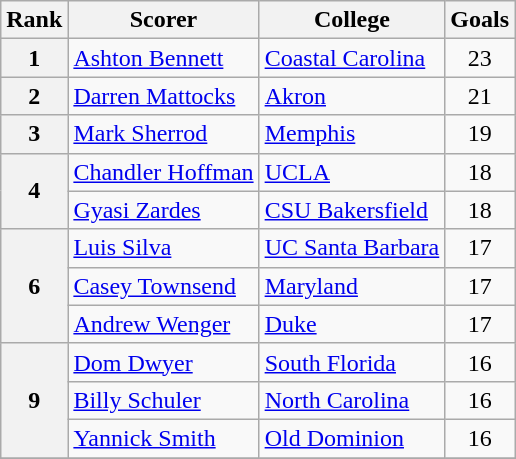<table class="wikitable">
<tr>
<th>Rank</th>
<th>Scorer</th>
<th>College</th>
<th>Goals</th>
</tr>
<tr>
<th>1</th>
<td> <a href='#'>Ashton Bennett</a></td>
<td><a href='#'>Coastal Carolina</a></td>
<td style="text-align:center;">23</td>
</tr>
<tr>
<th>2</th>
<td> <a href='#'>Darren Mattocks</a></td>
<td><a href='#'>Akron</a></td>
<td style="text-align:center;">21</td>
</tr>
<tr>
<th>3</th>
<td> <a href='#'>Mark Sherrod</a></td>
<td><a href='#'>Memphis</a></td>
<td style="text-align:center;">19</td>
</tr>
<tr>
<th rowspan="2">4</th>
<td> <a href='#'>Chandler Hoffman</a></td>
<td><a href='#'>UCLA</a></td>
<td style="text-align:center;">18</td>
</tr>
<tr>
<td> <a href='#'>Gyasi Zardes</a></td>
<td><a href='#'>CSU Bakersfield</a></td>
<td style="text-align:center;">18</td>
</tr>
<tr>
<th rowspan="3">6</th>
<td> <a href='#'>Luis Silva</a></td>
<td><a href='#'>UC Santa Barbara</a></td>
<td style="text-align:center;">17</td>
</tr>
<tr>
<td> <a href='#'>Casey Townsend</a></td>
<td><a href='#'>Maryland</a></td>
<td style="text-align:center;">17</td>
</tr>
<tr>
<td> <a href='#'>Andrew Wenger</a></td>
<td><a href='#'>Duke</a></td>
<td style="text-align:center;">17</td>
</tr>
<tr>
<th rowspan="3">9</th>
<td> <a href='#'>Dom Dwyer</a></td>
<td><a href='#'>South Florida</a></td>
<td style="text-align:center;">16</td>
</tr>
<tr>
<td> <a href='#'>Billy Schuler</a></td>
<td><a href='#'>North Carolina</a></td>
<td style="text-align:center;">16</td>
</tr>
<tr>
<td> <a href='#'>Yannick Smith</a></td>
<td><a href='#'>Old Dominion</a></td>
<td style="text-align:center;">16</td>
</tr>
<tr>
</tr>
</table>
